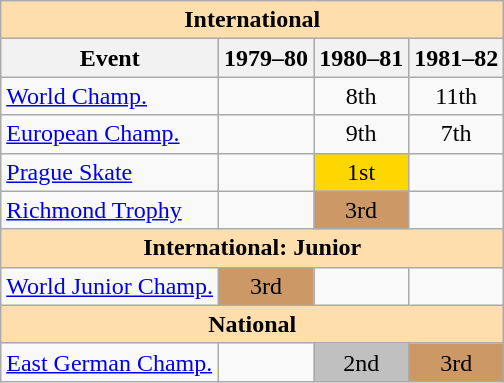<table class="wikitable" style="text-align:center">
<tr>
<th style="background-color: #ffdead; " colspan=4 align=center>International</th>
</tr>
<tr>
<th>Event</th>
<th>1979–80</th>
<th>1980–81</th>
<th>1981–82</th>
</tr>
<tr>
<td align=left><a href='#'>World Champ.</a></td>
<td></td>
<td>8th</td>
<td>11th</td>
</tr>
<tr>
<td align=left><a href='#'>European Champ.</a></td>
<td></td>
<td>9th</td>
<td>7th</td>
</tr>
<tr>
<td align=left><a href='#'>Prague Skate</a></td>
<td></td>
<td bgcolor=gold>1st</td>
<td></td>
</tr>
<tr>
<td align=left><a href='#'>Richmond Trophy</a></td>
<td></td>
<td bgcolor=cc9966>3rd</td>
<td></td>
</tr>
<tr>
<th style="background-color: #ffdead; " colspan=4 align=center>International: Junior</th>
</tr>
<tr>
<td align=left><a href='#'>World Junior Champ.</a></td>
<td bgcolor=cc9966>3rd</td>
<td></td>
<td></td>
</tr>
<tr>
<th style="background-color: #ffdead; " colspan=4 align=center>National</th>
</tr>
<tr>
<td align=left><a href='#'>East German Champ.</a></td>
<td></td>
<td bgcolor=silver>2nd</td>
<td bgcolor=cc9966>3rd</td>
</tr>
</table>
